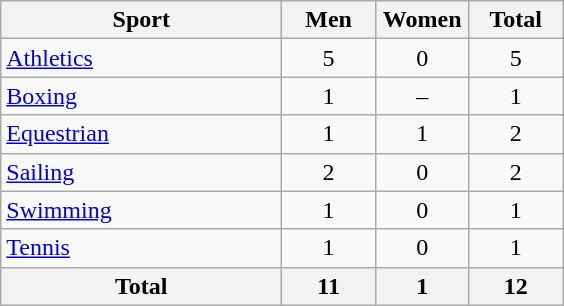<table class="wikitable sortable" style="text-align:center;">
<tr>
<th width=180>Sport</th>
<th width=55>Men</th>
<th width=55>Women</th>
<th width=55>Total</th>
</tr>
<tr>
<td align=left><a href='#'>Athletics</a></td>
<td>5</td>
<td>0</td>
<td>5</td>
</tr>
<tr>
<td align=left><a href='#'>Boxing</a></td>
<td>1</td>
<td>–</td>
<td>1</td>
</tr>
<tr>
<td align=left><a href='#'>Equestrian</a></td>
<td>1</td>
<td>1</td>
<td>2</td>
</tr>
<tr>
<td align=left><a href='#'>Sailing</a></td>
<td>2</td>
<td>0</td>
<td>2</td>
</tr>
<tr>
<td align=left><a href='#'>Swimming</a></td>
<td>1</td>
<td>0</td>
<td>1</td>
</tr>
<tr>
<td align=left><a href='#'>Tennis</a></td>
<td>1</td>
<td>0</td>
<td>1</td>
</tr>
<tr>
<th>Total</th>
<th>11</th>
<th>1</th>
<th>12</th>
</tr>
</table>
